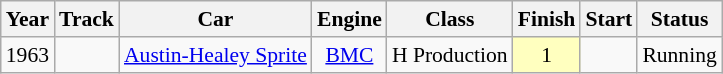<table class="wikitable" style="text-align:center; font-size:90%">
<tr>
<th>Year</th>
<th>Track</th>
<th>Car</th>
<th>Engine</th>
<th>Class</th>
<th>Finish</th>
<th>Start</th>
<th>Status</th>
</tr>
<tr>
<td>1963</td>
<td></td>
<td><a href='#'>Austin-Healey Sprite</a></td>
<td><a href='#'>BMC</a></td>
<td>H Production</td>
<td style="background:#FFFFBF;">1</td>
<td></td>
<td>Running</td>
</tr>
</table>
